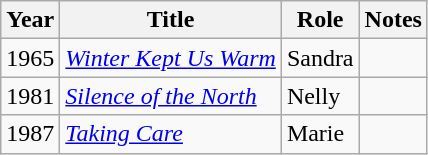<table class="wikitable sortable">
<tr>
<th>Year</th>
<th>Title</th>
<th>Role</th>
<th>Notes</th>
</tr>
<tr>
<td>1965</td>
<td><em><a href='#'>Winter Kept Us Warm</a></em></td>
<td>Sandra</td>
<td></td>
</tr>
<tr>
<td>1981</td>
<td><em><a href='#'>Silence of the North</a></em></td>
<td>Nelly</td>
<td></td>
</tr>
<tr>
<td>1987</td>
<td><em><a href='#'>Taking Care</a></em></td>
<td>Marie</td>
<td></td>
</tr>
</table>
